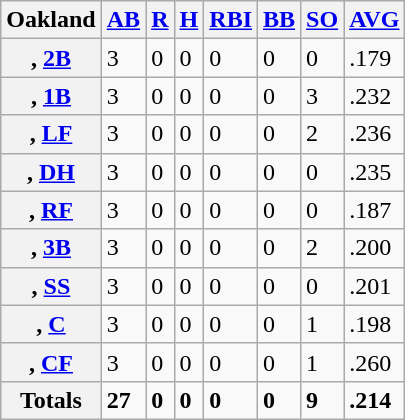<table class="wikitable sortable plainrowheaders">
<tr>
<th>Oakland</th>
<th><a href='#'>AB</a></th>
<th><a href='#'>R</a></th>
<th><a href='#'>H</a></th>
<th><a href='#'>RBI</a></th>
<th><a href='#'>BB</a></th>
<th><a href='#'>SO</a></th>
<th><a href='#'>AVG</a></th>
</tr>
<tr>
<th scope="row">, <a href='#'>2B</a></th>
<td>3</td>
<td>0</td>
<td>0</td>
<td>0</td>
<td>0</td>
<td>0</td>
<td>.179</td>
</tr>
<tr>
<th scope="row">, <a href='#'>1B</a></th>
<td>3</td>
<td>0</td>
<td>0</td>
<td>0</td>
<td>0</td>
<td>3</td>
<td>.232</td>
</tr>
<tr>
<th scope="row">, <a href='#'>LF</a></th>
<td>3</td>
<td>0</td>
<td>0</td>
<td>0</td>
<td>0</td>
<td>2</td>
<td>.236</td>
</tr>
<tr>
<th scope="row">, <a href='#'>DH</a></th>
<td>3</td>
<td>0</td>
<td>0</td>
<td>0</td>
<td>0</td>
<td>0</td>
<td>.235</td>
</tr>
<tr>
<th scope="row">, <a href='#'>RF</a></th>
<td>3</td>
<td>0</td>
<td>0</td>
<td>0</td>
<td>0</td>
<td>0</td>
<td>.187</td>
</tr>
<tr>
<th scope="row">, <a href='#'>3B</a></th>
<td>3</td>
<td>0</td>
<td>0</td>
<td>0</td>
<td>0</td>
<td>2</td>
<td>.200</td>
</tr>
<tr>
<th scope="row">, <a href='#'>SS</a></th>
<td>3</td>
<td>0</td>
<td>0</td>
<td>0</td>
<td>0</td>
<td>0</td>
<td>.201</td>
</tr>
<tr>
<th scope="row">, <a href='#'>C</a></th>
<td>3</td>
<td>0</td>
<td>0</td>
<td>0</td>
<td>0</td>
<td>1</td>
<td>.198</td>
</tr>
<tr>
<th scope="row">, <a href='#'>CF</a></th>
<td>3</td>
<td>0</td>
<td>0</td>
<td>0</td>
<td>0</td>
<td>1</td>
<td>.260</td>
</tr>
<tr class="sortbottom">
<th scope="row"><strong>Totals</strong></th>
<td><strong>27</strong></td>
<td><strong>0</strong></td>
<td><strong>0</strong></td>
<td><strong>0</strong></td>
<td><strong>0</strong></td>
<td><strong>9</strong></td>
<td><strong>.214</strong></td>
</tr>
</table>
